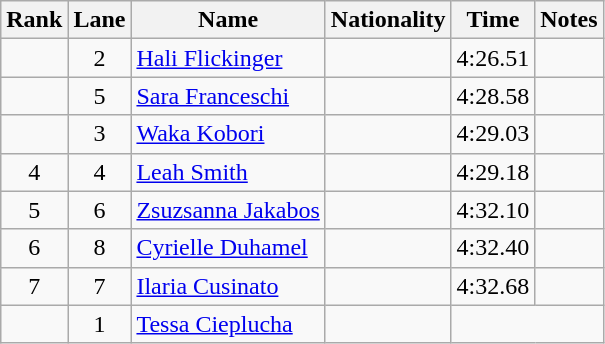<table class="wikitable sortable" style="text-align:center">
<tr>
<th>Rank</th>
<th>Lane</th>
<th>Name</th>
<th>Nationality</th>
<th>Time</th>
<th>Notes</th>
</tr>
<tr>
<td></td>
<td>2</td>
<td align=left><a href='#'>Hali Flickinger</a></td>
<td align=left></td>
<td>4:26.51</td>
<td></td>
</tr>
<tr>
<td></td>
<td>5</td>
<td align=left><a href='#'>Sara Franceschi</a></td>
<td align=left></td>
<td>4:28.58</td>
<td></td>
</tr>
<tr>
<td></td>
<td>3</td>
<td align=left><a href='#'>Waka Kobori</a></td>
<td align=left></td>
<td>4:29.03</td>
<td></td>
</tr>
<tr>
<td>4</td>
<td>4</td>
<td align=left><a href='#'>Leah Smith</a></td>
<td align=left></td>
<td>4:29.18</td>
<td></td>
</tr>
<tr>
<td>5</td>
<td>6</td>
<td align=left><a href='#'>Zsuzsanna Jakabos</a></td>
<td align=left></td>
<td>4:32.10</td>
<td></td>
</tr>
<tr>
<td>6</td>
<td>8</td>
<td align=left><a href='#'>Cyrielle Duhamel</a></td>
<td align=left></td>
<td>4:32.40</td>
<td></td>
</tr>
<tr>
<td>7</td>
<td>7</td>
<td align=left><a href='#'>Ilaria Cusinato</a></td>
<td align=left></td>
<td>4:32.68</td>
<td></td>
</tr>
<tr>
<td></td>
<td>1</td>
<td align=left><a href='#'>Tessa Cieplucha</a></td>
<td align=left></td>
<td colspan=2></td>
</tr>
</table>
